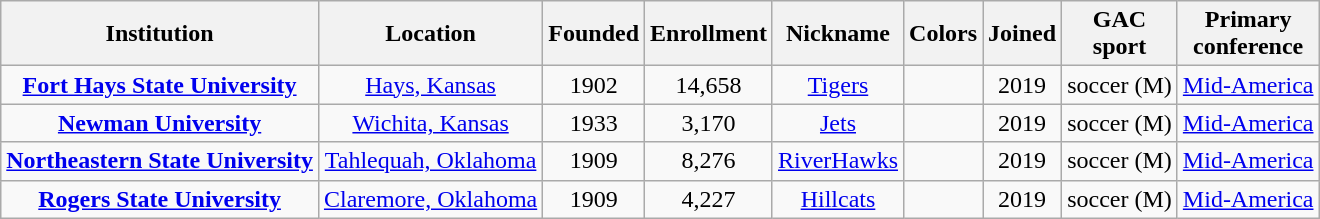<table class="wikitable sortable" style=text-align:center>
<tr>
<th>Institution</th>
<th>Location</th>
<th>Founded</th>
<th>Enrollment</th>
<th>Nickname</th>
<th class=unsortable>Colors</th>
<th>Joined</th>
<th>GAC<br>sport</th>
<th>Primary<br>conference</th>
</tr>
<tr>
<td><strong><a href='#'>Fort Hays State University</a></strong></td>
<td><a href='#'>Hays, Kansas</a></td>
<td>1902</td>
<td>14,658</td>
<td><a href='#'>Tigers</a></td>
<td></td>
<td>2019</td>
<td nowrap>soccer (M)</td>
<td><a href='#'>Mid-America</a></td>
</tr>
<tr>
<td><strong><a href='#'>Newman University</a></strong></td>
<td><a href='#'>Wichita, Kansas</a></td>
<td>1933</td>
<td>3,170</td>
<td><a href='#'>Jets</a></td>
<td></td>
<td>2019</td>
<td>soccer (M)</td>
<td><a href='#'>Mid-America</a></td>
</tr>
<tr>
<td><strong><a href='#'>Northeastern State University</a></strong></td>
<td><a href='#'>Tahlequah, Oklahoma</a></td>
<td>1909</td>
<td>8,276</td>
<td><a href='#'>RiverHawks</a></td>
<td></td>
<td>2019</td>
<td>soccer (M)</td>
<td><a href='#'>Mid-America</a></td>
</tr>
<tr>
<td><strong><a href='#'>Rogers State University</a></strong></td>
<td><a href='#'>Claremore, Oklahoma</a></td>
<td>1909</td>
<td>4,227</td>
<td><a href='#'>Hillcats</a></td>
<td></td>
<td>2019</td>
<td>soccer (M)</td>
<td><a href='#'>Mid-America</a></td>
</tr>
</table>
